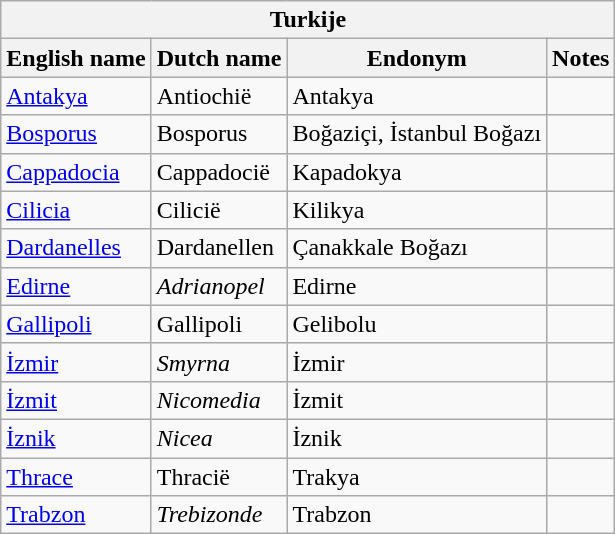<table class="wikitable sortable">
<tr>
<th colspan="4"> Turkije</th>
</tr>
<tr>
<th>English name</th>
<th>Dutch name</th>
<th>Endonym</th>
<th>Notes</th>
</tr>
<tr>
<td><a href='#'>Antakya</a></td>
<td>Antiochië</td>
<td>Antakya</td>
<td></td>
</tr>
<tr>
<td><a href='#'>Bosporus</a></td>
<td>Bosporus</td>
<td>Boğaziçi, İstanbul Boğazı</td>
<td></td>
</tr>
<tr>
<td><a href='#'>Cappadocia</a></td>
<td>Cappadocië</td>
<td>Kapadokya</td>
<td></td>
</tr>
<tr>
<td><a href='#'>Cilicia</a></td>
<td>Cilicië</td>
<td>Kilikya</td>
<td></td>
</tr>
<tr>
<td><a href='#'>Dardanelles</a></td>
<td>Dardanellen</td>
<td>Çanakkale Boğazı</td>
<td></td>
</tr>
<tr>
<td><a href='#'>Edirne</a></td>
<td><em>Adrianopel</em></td>
<td>Edirne</td>
<td></td>
</tr>
<tr>
<td><a href='#'>Gallipoli</a></td>
<td>Gallipoli</td>
<td>Gelibolu</td>
<td></td>
</tr>
<tr>
<td><a href='#'>İzmir</a></td>
<td><em>Smyrna</em></td>
<td>İzmir</td>
<td></td>
</tr>
<tr>
<td><a href='#'>İzmit</a></td>
<td><em>Nicomedia</em></td>
<td>İzmit</td>
<td></td>
</tr>
<tr>
<td><a href='#'>İznik</a></td>
<td><em>Nicea</em></td>
<td>İznik</td>
<td></td>
</tr>
<tr>
<td><a href='#'>Thrace</a></td>
<td>Thracië</td>
<td>Trakya</td>
<td></td>
</tr>
<tr>
<td><a href='#'>Trabzon</a></td>
<td><em>Trebizonde</em></td>
<td>Trabzon</td>
<td></td>
</tr>
</table>
